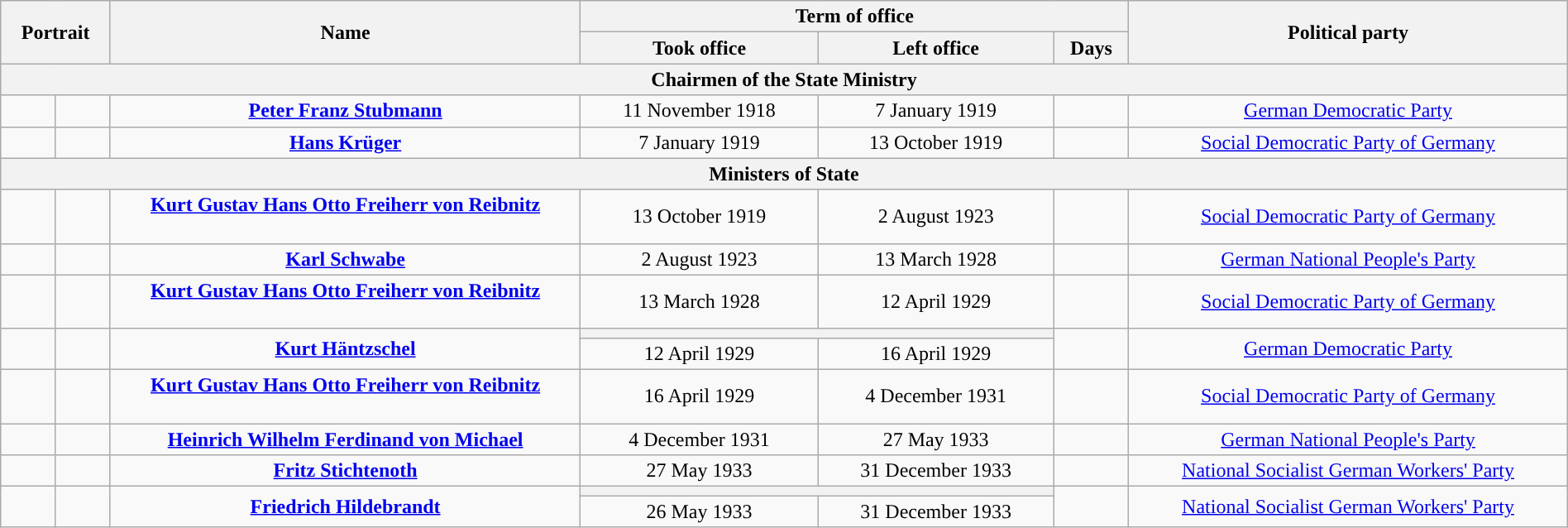<table class="wikitable" style="text-align:center; width:100%; border:1px #AAAAFF solid">
<tr>
<th width=80px rowspan=2 colspan=2>Portrait</th>
<th width=30% rowspan=2>Name<br></th>
<th width=35% colspan=3>Term of office</th>
<th width=28% rowspan=2>Political party</th>
</tr>
<tr>
<th>Took office</th>
<th>Left office</th>
<th>Days</th>
</tr>
<tr>
<th colspan="7">Chairmen of the State Ministry</th>
</tr>
<tr>
<td style="background:"></td>
<td></td>
<td><strong><a href='#'>Peter Franz Stubmann</a></strong><br></td>
<td>11 November 1918</td>
<td>7 January 1919</td>
<td></td>
<td><a href='#'>German Democratic Party</a></td>
</tr>
<tr>
<td style="background:"></td>
<td></td>
<td><strong><a href='#'>Hans Krüger</a></strong><br></td>
<td>7 January 1919</td>
<td>13 October 1919</td>
<td></td>
<td><a href='#'>Social Democratic Party of Germany</a></td>
</tr>
<tr>
<th colspan="7">Ministers of State</th>
</tr>
<tr>
<td style="background:"></td>
<td></td>
<td><strong><a href='#'>Kurt Gustav Hans Otto Freiherr von Reibnitz</a></strong><br><br></td>
<td>13 October 1919</td>
<td>2 August 1923</td>
<td></td>
<td><a href='#'>Social Democratic Party of Germany</a></td>
</tr>
<tr>
<td style="background:"></td>
<td></td>
<td><strong><a href='#'>Karl Schwabe</a></strong><br></td>
<td>2 August 1923</td>
<td>13 March 1928</td>
<td></td>
<td><a href='#'>German National People's Party</a></td>
</tr>
<tr>
<td style="background:"></td>
<td></td>
<td><strong><a href='#'>Kurt Gustav Hans Otto Freiherr von Reibnitz</a></strong><br><br></td>
<td>13 March 1928</td>
<td>12 April 1929</td>
<td></td>
<td><a href='#'>Social Democratic Party of Germany</a></td>
</tr>
<tr>
<td rowspan="2" style="background:"></td>
<td rowspan="2"></td>
<td rowspan="2"><strong><a href='#'>Kurt Häntzschel</a></strong><br></td>
<th colspan="2"></th>
<td rowspan="2"></td>
<td rowspan="2"><a href='#'>German Democratic Party</a></td>
</tr>
<tr>
<td>12 April 1929</td>
<td>16 April 1929</td>
</tr>
<tr>
<td style="background:"></td>
<td></td>
<td><strong><a href='#'>Kurt Gustav Hans Otto Freiherr von Reibnitz</a></strong><br><br></td>
<td>16 April 1929</td>
<td>4 December 1931</td>
<td></td>
<td><a href='#'>Social Democratic Party of Germany</a></td>
</tr>
<tr>
<td style="background:"></td>
<td></td>
<td><strong><a href='#'>Heinrich Wilhelm Ferdinand von Michael</a></strong><br></td>
<td>4 December 1931</td>
<td>27 May 1933</td>
<td></td>
<td><a href='#'>German National People's Party</a></td>
</tr>
<tr>
<td style="background:"></td>
<td></td>
<td><strong><a href='#'>Fritz Stichtenoth</a></strong><br></td>
<td>27 May 1933</td>
<td>31 December 1933</td>
<td></td>
<td><a href='#'>National Socialist German Workers' Party</a></td>
</tr>
<tr>
<td rowspan="2" style="background:"></td>
<td rowspan="2"></td>
<td rowspan="2"><strong><a href='#'>Friedrich Hildebrandt</a></strong><br></td>
<th colspan="2"></th>
<td rowspan="2"></td>
<td rowspan="2"><a href='#'>National Socialist German Workers' Party</a></td>
</tr>
<tr>
<td>26 May 1933</td>
<td>31 December 1933</td>
</tr>
</table>
